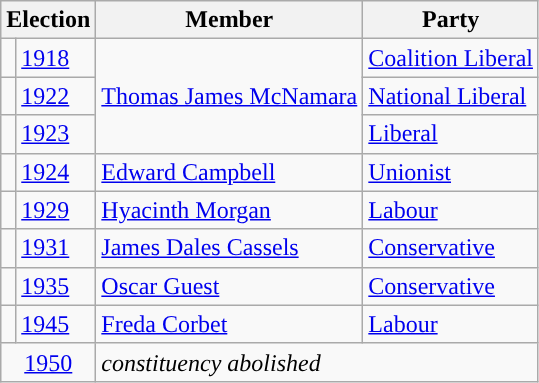<table class="wikitable">
<tr>
<th colspan="2">Election</th>
<th>Member</th>
<th>Party</th>
</tr>
<tr>
<td style="color:inherit;background-color: "></td>
<td><a href='#'>1918</a></td>
<td rowspan="3"><a href='#'>Thomas James McNamara</a></td>
<td><a href='#'>Coalition Liberal</a></td>
</tr>
<tr>
<td style="color:inherit;background-color: "></td>
<td><a href='#'>1922</a></td>
<td><a href='#'>National Liberal</a></td>
</tr>
<tr>
<td style="color:inherit;background-color: "></td>
<td><a href='#'>1923</a></td>
<td><a href='#'>Liberal</a></td>
</tr>
<tr>
<td style="color:inherit;background-color: "></td>
<td><a href='#'>1924</a></td>
<td><a href='#'>Edward Campbell</a></td>
<td><a href='#'>Unionist</a></td>
</tr>
<tr>
<td style="color:inherit;background-color: "></td>
<td><a href='#'>1929</a></td>
<td><a href='#'>Hyacinth Morgan</a></td>
<td><a href='#'>Labour</a></td>
</tr>
<tr>
<td style="color:inherit;background-color: "></td>
<td><a href='#'>1931</a></td>
<td><a href='#'>James Dales Cassels</a></td>
<td><a href='#'>Conservative</a></td>
</tr>
<tr>
<td style="color:inherit;background-color: "></td>
<td><a href='#'>1935</a></td>
<td><a href='#'>Oscar Guest</a></td>
<td><a href='#'>Conservative</a></td>
</tr>
<tr>
<td style="color:inherit;background-color: "></td>
<td><a href='#'>1945</a></td>
<td><a href='#'>Freda Corbet</a></td>
<td><a href='#'>Labour</a></td>
</tr>
<tr>
<td colspan="2" align="center"><a href='#'>1950</a></td>
<td colspan="2"><em>constituency abolished</em></td>
</tr>
</table>
